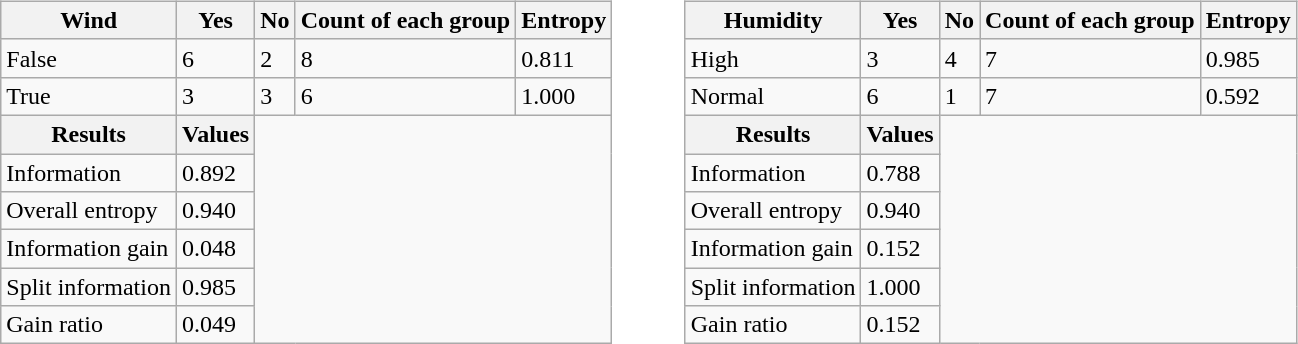<table style="border-collapse: collapse; width: ; background: ; color: ; border: ; margin: ;">
<tr style="vertical-align:top;">
<td style="border-right:0px solid rgb(0, 255, 0); padding-left:1em; padding-right:1em;"><br><table class="wikitable">
<tr>
<th>Wind</th>
<th>Yes</th>
<th>No</th>
<th>Count of each group</th>
<th>Entropy</th>
</tr>
<tr>
<td>False</td>
<td>6</td>
<td>2</td>
<td>8</td>
<td>0.811</td>
</tr>
<tr>
<td>True</td>
<td>3</td>
<td>3</td>
<td>6</td>
<td>1.000</td>
</tr>
<tr>
<th>Results</th>
<th>Values</th>
</tr>
<tr>
<td>Information</td>
<td>0.892</td>
</tr>
<tr>
<td>Overall entropy</td>
<td>0.940</td>
</tr>
<tr>
<td>Information gain</td>
<td>0.048</td>
</tr>
<tr>
<td>Split information</td>
<td>0.985</td>
</tr>
<tr>
<td>Gain ratio</td>
<td>0.049</td>
</tr>
</table>
</td>
<td style="padding-right:1em; padding-left:1em;"><br><table class="wikitable">
<tr>
<th>Humidity</th>
<th>Yes</th>
<th>No</th>
<th>Count of each group</th>
<th>Entropy</th>
</tr>
<tr>
<td>High</td>
<td>3</td>
<td>4</td>
<td>7</td>
<td>0.985</td>
</tr>
<tr>
<td>Normal</td>
<td>6</td>
<td>1</td>
<td>7</td>
<td>0.592</td>
</tr>
<tr>
<th>Results</th>
<th>Values</th>
</tr>
<tr>
<td>Information</td>
<td>0.788</td>
</tr>
<tr>
<td>Overall entropy</td>
<td>0.940</td>
</tr>
<tr>
<td>Information gain</td>
<td>0.152</td>
</tr>
<tr>
<td>Split information</td>
<td>1.000</td>
</tr>
<tr>
<td>Gain ratio</td>
<td>0.152</td>
</tr>
</table>
</td>
</tr>
</table>
